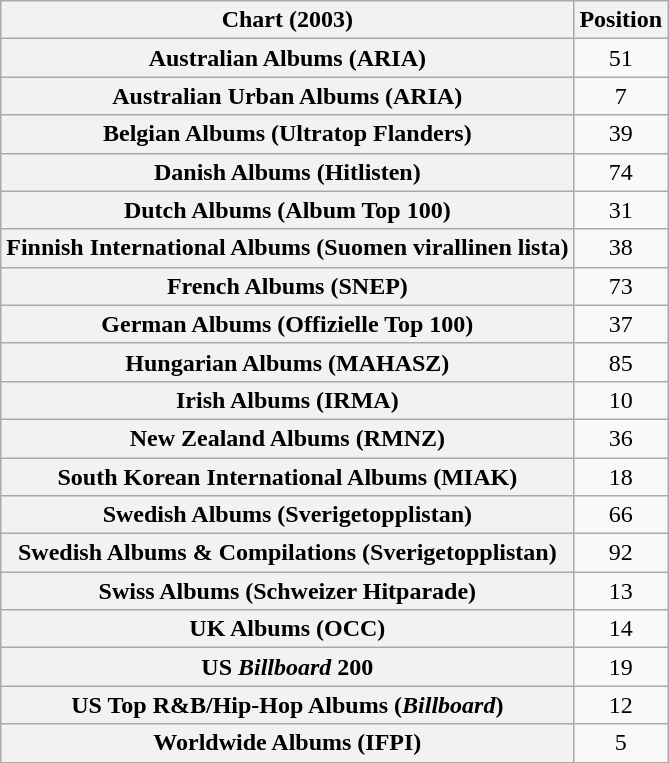<table class="wikitable sortable plainrowheaders" style="text-align:center">
<tr>
<th scope="col">Chart (2003)</th>
<th scope="col">Position</th>
</tr>
<tr>
<th scope="row">Australian Albums (ARIA)</th>
<td>51</td>
</tr>
<tr>
<th scope="row">Australian Urban Albums (ARIA)</th>
<td>7</td>
</tr>
<tr>
<th scope="row">Belgian Albums (Ultratop Flanders)</th>
<td>39</td>
</tr>
<tr>
<th scope="row">Danish Albums (Hitlisten)</th>
<td>74</td>
</tr>
<tr>
<th scope="row">Dutch Albums (Album Top 100)</th>
<td>31</td>
</tr>
<tr>
<th scope="row">Finnish International Albums (Suomen virallinen lista)</th>
<td>38</td>
</tr>
<tr>
<th scope="row">French Albums (SNEP)</th>
<td>73</td>
</tr>
<tr>
<th scope="row">German Albums (Offizielle Top 100)</th>
<td>37</td>
</tr>
<tr>
<th scope="row">Hungarian Albums (MAHASZ)</th>
<td>85</td>
</tr>
<tr>
<th scope="row">Irish Albums (IRMA)</th>
<td>10</td>
</tr>
<tr>
<th scope="row">New Zealand Albums (RMNZ)</th>
<td>36</td>
</tr>
<tr>
<th scope="row">South Korean International Albums (MIAK)</th>
<td>18</td>
</tr>
<tr>
<th scope="row">Swedish Albums (Sverigetopplistan)</th>
<td>66</td>
</tr>
<tr>
<th scope="row">Swedish Albums & Compilations (Sverigetopplistan)</th>
<td>92</td>
</tr>
<tr>
<th scope="row">Swiss Albums (Schweizer Hitparade)</th>
<td>13</td>
</tr>
<tr>
<th scope="row">UK Albums (OCC)</th>
<td>14</td>
</tr>
<tr>
<th scope="row">US <em>Billboard</em> 200</th>
<td>19</td>
</tr>
<tr>
<th scope="row">US Top R&B/Hip-Hop Albums (<em>Billboard</em>)</th>
<td>12</td>
</tr>
<tr>
<th scope="row">Worldwide Albums (IFPI)</th>
<td>5</td>
</tr>
</table>
